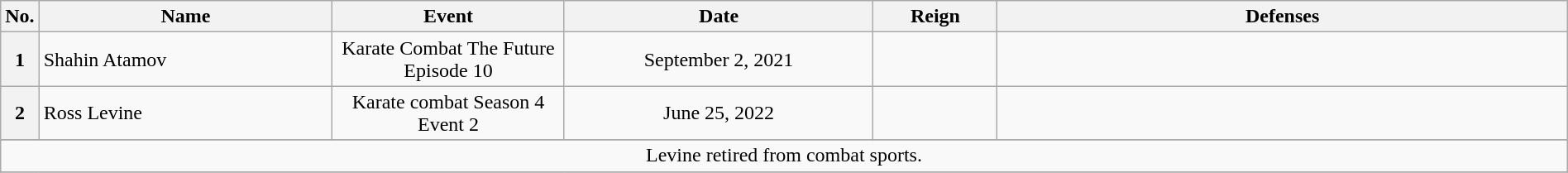<table class="wikitable" width=100%>
<tr>
<th width=1%>No.</th>
<th width=19%>Name</th>
<th width=15%>Event</th>
<th width=20%>Date</th>
<th width=8%>Reign</th>
<th width=45%>Defenses</th>
</tr>
<tr>
<th>1</th>
<td align=left> Shahin Atamov <br></td>
<td align=center>Karate Combat The Future Episode 10<br></td>
<td align=center>September 2, 2021</td>
<td align=center></td>
<td></td>
</tr>
<tr>
<th>2</th>
<td align=left> Ross Levine <br></td>
<td align=center>Karate combat Season 4 Event 2<br></td>
<td align=center>June 25, 2022</td>
<td align=center></td>
<td><br></td>
</tr>
<tr>
</tr>
<tr>
<td colspan=6 align=center>Levine retired from combat sports.</td>
</tr>
<tr>
</tr>
</table>
